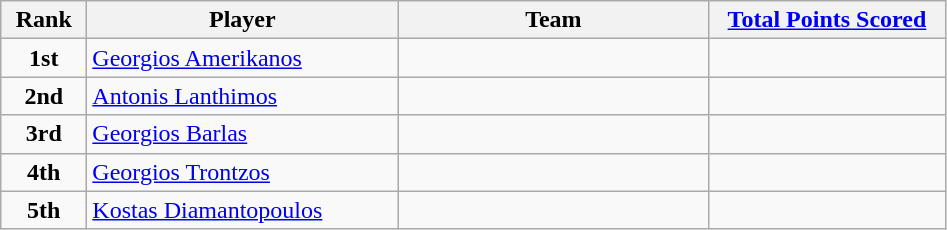<table class="wikitable sortable">
<tr>
<th style="width:50px;">Rank</th>
<th style="width:200px;">Player</th>
<th style="width:200px;">Team</th>
<th style="width:150px;"><a href='#'>Total Points Scored</a></th>
</tr>
<tr>
<td style="text-align:center;"><strong>1st</strong></td>
<td> <a href='#'>Georgios Amerikanos</a></td>
<td></td>
<td></td>
</tr>
<tr>
<td style="text-align:center;"><strong>2nd</strong></td>
<td> <a href='#'>Antonis Lanthimos</a></td>
<td></td>
<td></td>
</tr>
<tr>
<td style="text-align:center;"><strong>3rd</strong></td>
<td> <a href='#'>Georgios Barlas</a></td>
<td></td>
<td></td>
</tr>
<tr>
<td style="text-align:center;"><strong>4th</strong></td>
<td> <a href='#'>Georgios Trontzos</a></td>
<td></td>
<td></td>
</tr>
<tr>
<td style="text-align:center;"><strong>5th</strong></td>
<td> <a href='#'>Kostas Diamantopoulos</a></td>
<td></td>
<td></td>
</tr>
</table>
